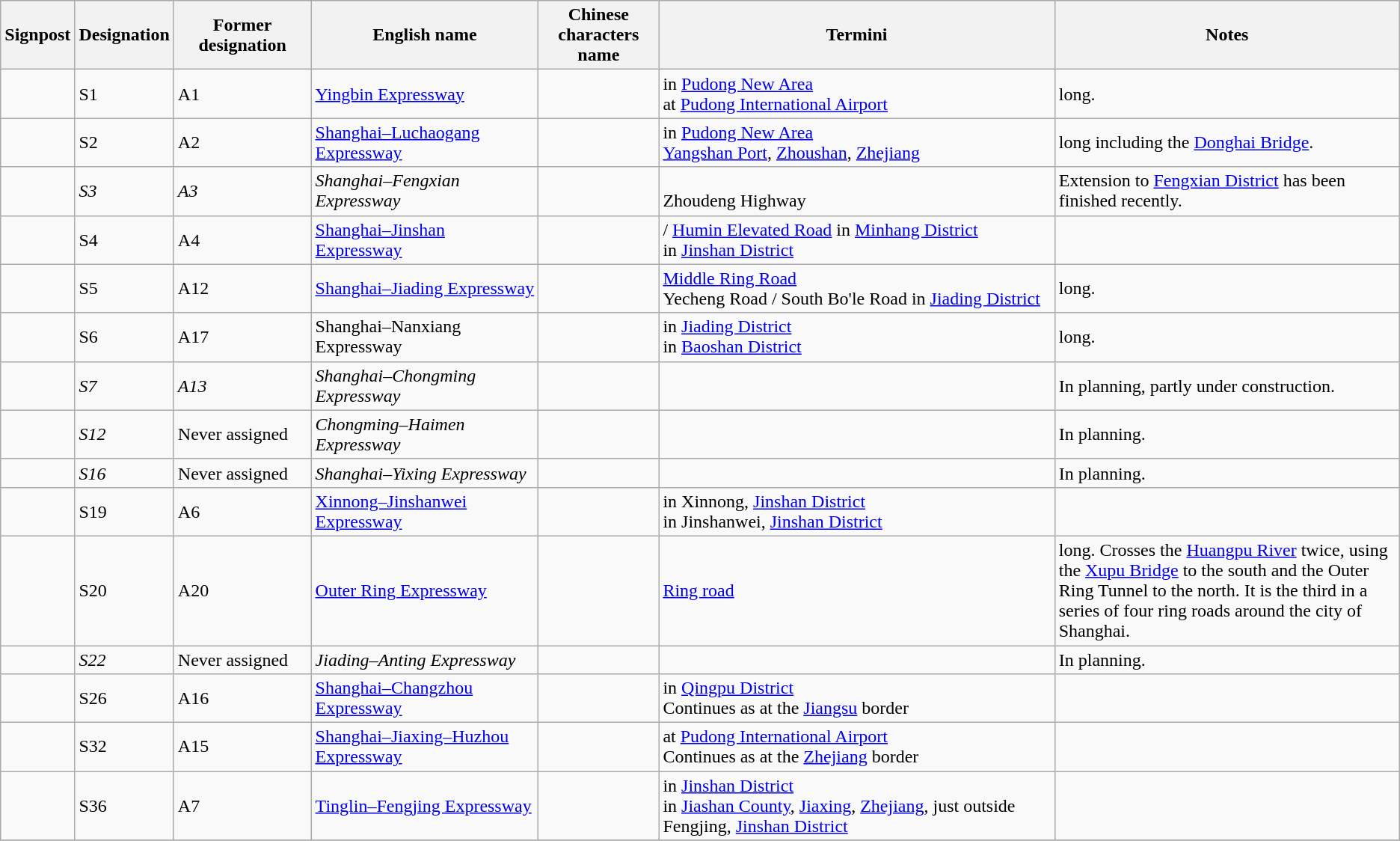<table class="wikitable">
<tr>
<th>Signpost</th>
<th>Designation</th>
<th>Former designation</th>
<th>English name</th>
<th scope="col" width="100">Chinese characters name</th>
<th>Termini</th>
<th scope="col" width="300">Notes</th>
</tr>
<tr>
<td></td>
<td>S1</td>
<td>A1</td>
<td><a href='#'>Yingbin Expressway</a></td>
<td></td>
<td> in <a href='#'>Pudong New Area</a><br> at <a href='#'>Pudong International Airport</a></td>
<td> long.</td>
</tr>
<tr>
<td></td>
<td>S2</td>
<td>A2</td>
<td><a href='#'>Shanghai–Luchaogang Expressway</a></td>
<td></td>
<td> in <a href='#'>Pudong New Area</a><br><a href='#'>Yangshan Port</a>, <a href='#'>Zhoushan</a>, <a href='#'>Zhejiang</a></td>
<td> long including the <a href='#'>Donghai Bridge</a>.</td>
</tr>
<tr>
<td></td>
<td><em>S3</em></td>
<td><em>A3</em></td>
<td><em>Shanghai–Fengxian Expressway</em></td>
<td></td>
<td><br>Zhoudeng Highway</td>
<td>Extension to <a href='#'>Fengxian District</a> has been finished recently.</td>
</tr>
<tr>
<td></td>
<td>S4</td>
<td>A4</td>
<td><a href='#'>Shanghai–Jinshan Expressway</a></td>
<td></td>
<td> / <a href='#'>Humin Elevated Road</a> in <a href='#'>Minhang District</a><br> in <a href='#'>Jinshan District</a></td>
<td></td>
</tr>
<tr>
<td></td>
<td>S5</td>
<td>A12</td>
<td><a href='#'>Shanghai–Jiading Expressway</a></td>
<td></td>
<td><a href='#'>Middle Ring Road</a><br>Yecheng Road / South Bo'le Road in <a href='#'>Jiading District</a></td>
<td> long.</td>
</tr>
<tr>
<td></td>
<td>S6</td>
<td>A17</td>
<td>Shanghai–Nanxiang Expressway</td>
<td></td>
<td> in <a href='#'>Jiading District</a><br> in <a href='#'>Baoshan District</a></td>
<td> long.</td>
</tr>
<tr>
<td></td>
<td><em>S7</em></td>
<td><em>A13</em></td>
<td><em>Shanghai–Chongming Expressway</em></td>
<td></td>
<td></td>
<td>In planning, partly under construction.</td>
</tr>
<tr>
<td></td>
<td><em>S12</em></td>
<td>Never assigned</td>
<td><em>Chongming–Haimen Expressway</em></td>
<td></td>
<td></td>
<td>In planning.</td>
</tr>
<tr>
<td></td>
<td><em>S16</em></td>
<td>Never assigned</td>
<td><em>Shanghai–Yixing Expressway</em></td>
<td></td>
<td></td>
<td>In planning.</td>
</tr>
<tr>
<td></td>
<td>S19</td>
<td>A6</td>
<td><a href='#'>Xinnong–Jinshanwei Expressway</a></td>
<td></td>
<td> in Xinnong, <a href='#'>Jinshan District</a><br> in Jinshanwei, <a href='#'>Jinshan District</a></td>
<td></td>
</tr>
<tr>
<td></td>
<td>S20</td>
<td>A20</td>
<td><a href='#'>Outer Ring Expressway</a></td>
<td></td>
<td><a href='#'>Ring road</a></td>
<td> long. Crosses the <a href='#'>Huangpu River</a> twice, using the <a href='#'>Xupu Bridge</a> to the south and the Outer Ring Tunnel to the north. It is the third in a series of four ring roads around the city of Shanghai.</td>
</tr>
<tr>
<td></td>
<td><em>S22</em></td>
<td>Never assigned</td>
<td><em>Jiading–Anting Expressway</em></td>
<td></td>
<td></td>
<td>In planning.</td>
</tr>
<tr>
<td></td>
<td>S26</td>
<td>A16</td>
<td><a href='#'>Shanghai–Changzhou Expressway</a></td>
<td></td>
<td> in <a href='#'>Qingpu District</a><br>Continues as  at the <a href='#'>Jiangsu</a> border</td>
<td></td>
</tr>
<tr>
<td></td>
<td>S32</td>
<td>A15</td>
<td><a href='#'>Shanghai–Jiaxing–Huzhou Expressway</a></td>
<td></td>
<td> at <a href='#'>Pudong International Airport</a><br>Continues as  at the <a href='#'>Zhejiang</a> border</td>
<td></td>
</tr>
<tr>
<td></td>
<td>S36</td>
<td>A7</td>
<td><a href='#'>Tinglin–Fengjing Expressway</a></td>
<td></td>
<td> in <a href='#'>Jinshan District</a><br> in <a href='#'>Jiashan County</a>, <a href='#'>Jiaxing</a>, <a href='#'>Zhejiang</a>, just outside Fengjing, <a href='#'>Jinshan District</a></td>
<td></td>
</tr>
<tr>
</tr>
</table>
